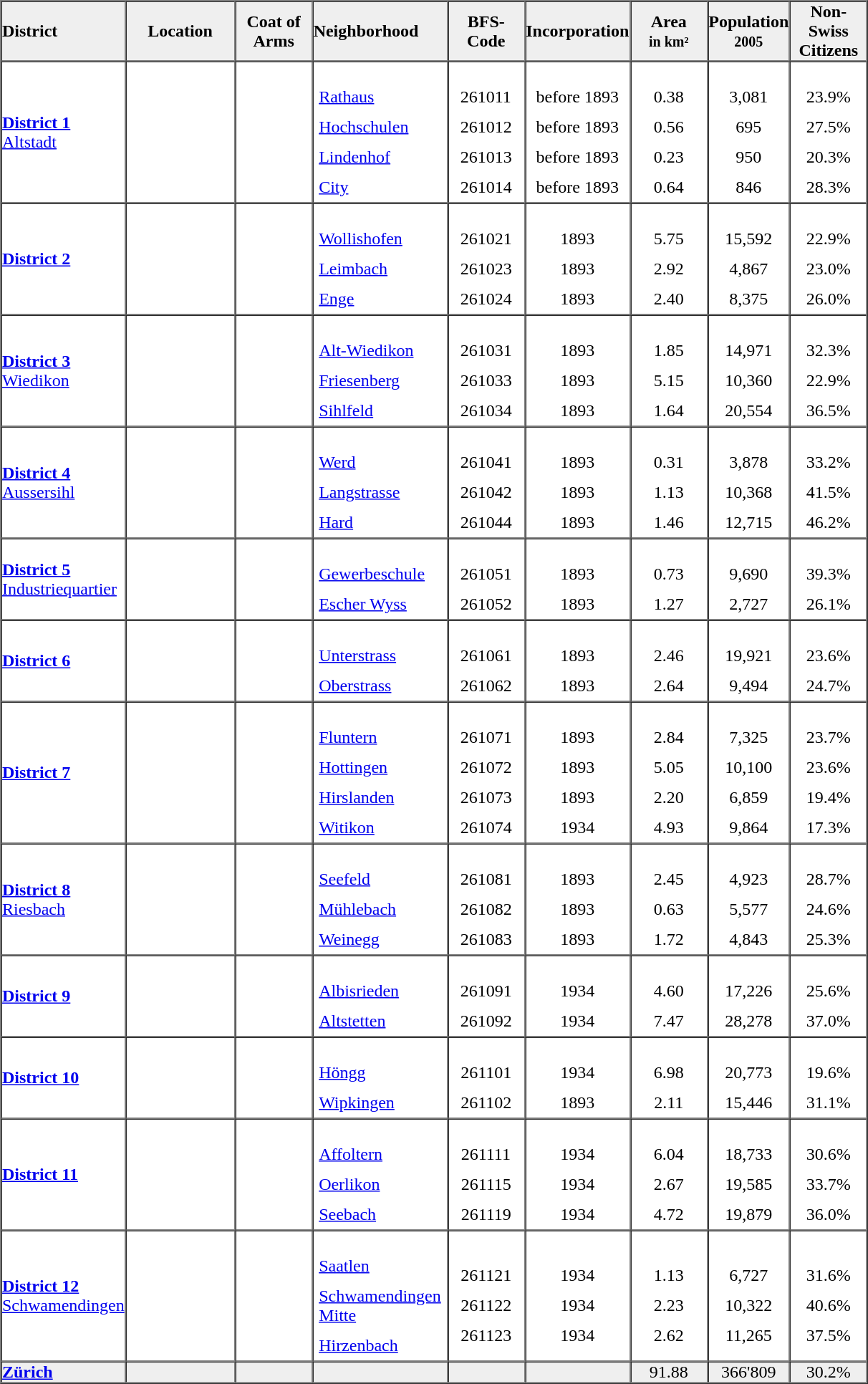<table id="ts" border="1" cellpadding="0" cellspacing="0">
<tr>
<th bgcolor="#EFEFEF" align="left"   width="100">District</th>
<th bgcolor="#EFEFEF" align="center" width="100">Location</th>
<th bgcolor="#EFEFEF" align="center" width="70">Coat of Arms</th>
<th bgcolor="#EFEFEF" align="left"   width="70">Neighborhood</th>
<th bgcolor="#EFEFEF" align="center" width="70">BFS-Code</th>
<th bgcolor="#EFEFEF" align="center" width="70">Incorporation</th>
<th bgcolor="#EFEFEF" align="center" width="70">Area<br><small>in km²</small></th>
<th bgcolor="#EFEFEF" align="center" width="70">Population<br><small>2005</small></th>
<th bgcolor="#EFEFEF" align="center" width="70">Non-Swiss Citizens</th>
</tr>
<tr>
<td align="left"><a href='#'><strong>District 1</strong><br>Altstadt</a></td>
<td align="center"></td>
<td align="center"></td>
<td><br><table border="0" cellspacing="0" cellpadding="5" cellspacing="0">
<tr>
<td align="left"><a href='#'>Rathaus</a></td>
</tr>
<tr>
<td align="left"><a href='#'>Hochschulen</a></td>
</tr>
<tr>
<td align="left"><a href='#'>Lindenhof</a></td>
</tr>
<tr>
<td align="left"><a href='#'>City</a></td>
</tr>
</table>
</td>
<td><br><table border="0" cellspacing="0" cellpadding="5" cellspacing="0" align=center>
<tr>
<td align="left">261011</td>
</tr>
<tr>
<td align="left">261012</td>
</tr>
<tr>
<td align="left">261013</td>
</tr>
<tr>
<td align="left">261014</td>
</tr>
</table>
</td>
<td><br><table border="0" cellspacing="0" cellpadding="5" cellspacing="0" align=center>
<tr>
<td align="center">before 1893</td>
</tr>
<tr>
<td align="center">before 1893</td>
</tr>
<tr>
<td align="center">before 1893</td>
</tr>
<tr>
<td align="center">before 1893</td>
</tr>
</table>
</td>
<td><br><table border="0" cellspacing="0" cellpadding="5" cellspacing="0" align=center>
<tr>
<td align="center">0.38</td>
</tr>
<tr>
<td align="center">0.56</td>
</tr>
<tr>
<td align="center">0.23</td>
</tr>
<tr>
<td align="center">0.64</td>
</tr>
</table>
</td>
<td><br><table border="0" cellspacing="0" cellpadding="5" cellspacing="0" align=center>
<tr>
<td align="center">3,081</td>
</tr>
<tr>
<td align="center">695</td>
</tr>
<tr>
<td align="center">950</td>
</tr>
<tr>
<td align="center">846</td>
</tr>
</table>
</td>
<td><br><table border="0" cellspacing="0" cellpadding="5" cellspacing="0" align=center>
<tr>
<td align="center">23.9%</td>
</tr>
<tr>
<td align="center">27.5%</td>
</tr>
<tr>
<td align="center">20.3%</td>
</tr>
<tr>
<td align="center">28.3%</td>
</tr>
</table>
</td>
</tr>
<tr>
<td align="left"><strong><a href='#'>District 2</a></strong></td>
<td align="center"></td>
<td><br><table border="0" cellspacing="0" cellpadding="5" cellspacing="0" align=center>
<tr>
<td align="center"></td>
</tr>
<tr>
<td align="center"></td>
</tr>
<tr>
<td align="center"></td>
</tr>
</table>
</td>
<td><br><table border="0" cellspacing="0" cellpadding="5" cellspacing="0">
<tr>
<td align="left"><a href='#'>Wollishofen</a></td>
</tr>
<tr>
<td align="left"><a href='#'>Leimbach</a></td>
</tr>
<tr>
<td align="left"><a href='#'>Enge</a></td>
</tr>
</table>
</td>
<td><br><table border="0" cellspacing="0" cellpadding="5" cellspacing="0" align=center>
<tr>
<td align="left">261021</td>
</tr>
<tr>
<td align="left">261023</td>
</tr>
<tr>
<td align="left">261024</td>
</tr>
</table>
</td>
<td><br><table border="0" cellspacing="0" cellpadding="5" cellspacing="0" align=center>
<tr>
<td align="center">1893</td>
</tr>
<tr>
<td align="center">1893</td>
</tr>
<tr>
<td align="center">1893</td>
</tr>
</table>
</td>
<td><br><table border="0" cellspacing="0" cellpadding="5" cellspacing="0" align=center>
<tr>
<td align="center">5.75</td>
</tr>
<tr>
<td align="center">2.92</td>
</tr>
<tr>
<td align="center">2.40</td>
</tr>
</table>
</td>
<td><br><table border="0" cellspacing="0" cellpadding="5" cellspacing="0" align=center>
<tr>
<td align="center">15,592</td>
</tr>
<tr>
<td align="center">4,867</td>
</tr>
<tr>
<td align="center">8,375</td>
</tr>
</table>
</td>
<td><br><table border="0" cellspacing="0" cellpadding="5" cellspacing="0" align=center>
<tr>
<td align="center">22.9%</td>
</tr>
<tr>
<td align="center">23.0%</td>
</tr>
<tr>
<td align="center">26.0%</td>
</tr>
</table>
</td>
</tr>
<tr>
<td align="left"><a href='#'><strong>District 3</strong><br>Wiedikon</a></td>
<td align="center"></td>
<td><br><table border="0" cellspacing="0" cellpadding="5" cellspacing="0" align=center>
<tr>
<td align="center"></td>
</tr>
<tr>
<td align="center"></td>
</tr>
<tr>
<td align="center"> </td>
</tr>
</table>
</td>
<td><br><table border="0" cellspacing="0" cellpadding="5" cellspacing="0">
<tr>
<td align="left"><a href='#'>Alt-Wiedikon</a></td>
</tr>
<tr>
<td align="left"><a href='#'>Friesenberg</a></td>
</tr>
<tr>
<td align="left"><a href='#'>Sihlfeld</a></td>
</tr>
</table>
</td>
<td><br><table border="0" cellspacing="0" cellpadding="5" cellspacing="0" align=center>
<tr>
<td align="left">261031</td>
</tr>
<tr>
<td align="left">261033</td>
</tr>
<tr>
<td align="left">261034</td>
</tr>
</table>
</td>
<td><br><table border="0" cellspacing="0" cellpadding="5" cellspacing="0" align=center>
<tr>
<td align="center">1893</td>
</tr>
<tr>
<td align="center">1893</td>
</tr>
<tr>
<td align="center">1893</td>
</tr>
</table>
</td>
<td><br><table border="0" cellspacing="0" cellpadding="5" cellspacing="0" align=center>
<tr>
<td align="center">1.85</td>
</tr>
<tr>
<td align="center">5.15</td>
</tr>
<tr>
<td align="center">1.64</td>
</tr>
</table>
</td>
<td><br><table border="0" cellspacing="0" cellpadding="5" cellspacing="0" align=center>
<tr>
<td align="center">14,971</td>
</tr>
<tr>
<td align="center">10,360</td>
</tr>
<tr>
<td align="center">20,554</td>
</tr>
</table>
</td>
<td><br><table border="0" cellspacing="0" cellpadding="5" cellspacing="0" align=center>
<tr>
<td align="center">32.3%</td>
</tr>
<tr>
<td align="center">22.9%</td>
</tr>
<tr>
<td align="center">36.5%</td>
</tr>
</table>
</td>
</tr>
<tr>
<td align="left"><a href='#'><strong>District 4</strong><br>Aussersihl</a></td>
<td align="center"></td>
<td align="center"></td>
<td><br><table border="0" cellspacing="0" cellpadding="5" cellspacing="0">
<tr>
<td align="left"><a href='#'>Werd</a></td>
</tr>
<tr>
<td align="left"><a href='#'>Langstrasse</a></td>
</tr>
<tr>
<td align="left"><a href='#'>Hard</a></td>
</tr>
</table>
</td>
<td><br><table border="0" cellspacing="0" cellpadding="5" cellspacing="0" align=center>
<tr>
<td align="left">261041</td>
</tr>
<tr>
<td align="left">261042</td>
</tr>
<tr>
<td align="left">261044</td>
</tr>
</table>
</td>
<td><br><table border="0" cellspacing="0" cellpadding="5" cellspacing="0" align=center>
<tr>
<td align="center">1893</td>
</tr>
<tr>
<td align="center">1893</td>
</tr>
<tr>
<td align="center">1893</td>
</tr>
</table>
</td>
<td><br><table border="0" cellspacing="0" cellpadding="5" cellspacing="0" align=center>
<tr>
<td align="center">0.31</td>
</tr>
<tr>
<td align="center">1.13</td>
</tr>
<tr>
<td align="center">1.46</td>
</tr>
</table>
</td>
<td><br><table border="0" cellspacing="0" cellpadding="5" cellspacing="0" align=center>
<tr>
<td align="center">3,878</td>
</tr>
<tr>
<td align="center">10,368</td>
</tr>
<tr>
<td align="center">12,715</td>
</tr>
</table>
</td>
<td><br><table border="0" cellspacing="0" cellpadding="5" cellspacing="0" align=center>
<tr>
<td align="center">33.2%</td>
</tr>
<tr>
<td align="center">41.5%</td>
</tr>
<tr>
<td align="center">46.2%</td>
</tr>
</table>
</td>
</tr>
<tr>
<td align="left"><a href='#'><strong>District 5</strong><br>Industriequartier</a></td>
<td align="center"></td>
<td align="center"></td>
<td><br><table border="0" cellspacing="0" cellpadding="5" cellspacing="0">
<tr>
<td align="left"><a href='#'>Gewerbeschule</a></td>
</tr>
<tr>
<td align="left"><a href='#'>Escher Wyss</a></td>
</tr>
</table>
</td>
<td><br><table border="0" cellspacing="0" cellpadding="5" cellspacing="0" align=center>
<tr>
<td align="left">261051</td>
</tr>
<tr>
<td align="left">261052</td>
</tr>
</table>
</td>
<td><br><table border="0" cellspacing="0" cellpadding="5" cellspacing="0" align=center>
<tr>
<td align="center">1893</td>
</tr>
<tr>
<td align="center">1893</td>
</tr>
</table>
</td>
<td><br><table border="0" cellspacing="0" cellpadding="5" cellspacing="0" align=center>
<tr>
<td align="center">0.73</td>
</tr>
<tr>
<td align="center">1.27</td>
</tr>
</table>
</td>
<td><br><table border="0" cellspacing="0" cellpadding="5" cellspacing="0" align=center>
<tr>
<td align="center">9,690</td>
</tr>
<tr>
<td align="center">2,727</td>
</tr>
</table>
</td>
<td><br><table border="0" cellspacing="0" cellpadding="5" cellspacing="0" align=center>
<tr>
<td align="center">39.3%</td>
</tr>
<tr>
<td align="center">26.1%</td>
</tr>
</table>
</td>
</tr>
<tr>
<td align="left"><strong><a href='#'>District 6</a></strong></td>
<td align="center"></td>
<td><br><table border="0" cellspacing="0" cellpadding="5" cellspacing="0" align=center>
<tr>
<td align="center"></td>
</tr>
<tr>
<td align="center"></td>
</tr>
</table>
</td>
<td><br><table border="0" cellspacing="0" cellpadding="5" cellspacing="0">
<tr>
<td align="left"><a href='#'>Unterstrass</a></td>
</tr>
<tr>
<td align="left"><a href='#'>Oberstrass</a></td>
</tr>
</table>
</td>
<td><br><table border="0" cellspacing="0" cellpadding="5" cellspacing="0" align=center>
<tr>
<td align="left">261061</td>
</tr>
<tr>
<td align="left">261062</td>
</tr>
</table>
</td>
<td><br><table border="0" cellspacing="0" cellpadding="5" cellspacing="0" align=center>
<tr>
<td align="center">1893</td>
</tr>
<tr>
<td align="center">1893</td>
</tr>
</table>
</td>
<td><br><table border="0" cellspacing="0" cellpadding="5" cellspacing="0" align=center>
<tr>
<td align="center">2.46</td>
</tr>
<tr>
<td align="center">2.64</td>
</tr>
</table>
</td>
<td><br><table border="0" cellspacing="0" cellpadding="5" cellspacing="0" align=center>
<tr>
<td align="center">19,921</td>
</tr>
<tr>
<td align="center">9,494</td>
</tr>
</table>
</td>
<td><br><table border="0" cellspacing="0" cellpadding="5" cellspacing="0" align=center>
<tr>
<td align="center">23.6%</td>
</tr>
<tr>
<td align="center">24.7%</td>
</tr>
</table>
</td>
</tr>
<tr>
<td align="left"><strong><a href='#'>District 7</a></strong></td>
<td align="center"></td>
<td><br><table border="0" cellspacing="0" cellpadding="5" cellspacing="0" align=center>
<tr>
<td align="center"></td>
</tr>
<tr>
<td align="center"></td>
</tr>
<tr>
<td align="center"></td>
</tr>
<tr>
<td align="center"></td>
</tr>
</table>
</td>
<td><br><table border="0" cellspacing="0" cellpadding="5" cellspacing="0">
<tr>
<td align="left"><a href='#'>Fluntern</a></td>
</tr>
<tr>
<td align="left"><a href='#'>Hottingen</a></td>
</tr>
<tr>
<td align="left"><a href='#'>Hirslanden</a></td>
</tr>
<tr>
<td align="left"><a href='#'>Witikon</a></td>
</tr>
</table>
</td>
<td><br><table border="0" cellspacing="0" cellpadding="5" cellspacing="0" align=center>
<tr>
<td align="left">261071</td>
</tr>
<tr>
<td align="left">261072</td>
</tr>
<tr>
<td align="left">261073</td>
</tr>
<tr>
<td align="left">261074</td>
</tr>
</table>
</td>
<td><br><table border="0" cellspacing="0" cellpadding="5" cellspacing="0" align=center>
<tr>
<td align="center">1893</td>
</tr>
<tr>
<td align="center">1893</td>
</tr>
<tr>
<td align="center">1893</td>
</tr>
<tr>
<td align="center">1934</td>
</tr>
</table>
</td>
<td><br><table border="0" cellspacing="0" cellpadding="5" cellspacing="0" align=center>
<tr>
<td align="center">2.84</td>
</tr>
<tr>
<td align="center">5.05</td>
</tr>
<tr>
<td align="center">2.20</td>
</tr>
<tr>
<td align="center">4.93</td>
</tr>
</table>
</td>
<td><br><table border="0" cellspacing="0" cellpadding="5" cellspacing="0" align=center>
<tr>
<td align="center">7,325</td>
</tr>
<tr>
<td align="center">10,100</td>
</tr>
<tr>
<td align="center">6,859</td>
</tr>
<tr>
<td align="center">9,864</td>
</tr>
</table>
</td>
<td><br><table border="0" cellspacing="0" cellpadding="5" cellspacing="0" align=center>
<tr>
<td align="center">23.7%</td>
</tr>
<tr>
<td align="center">23.6%</td>
</tr>
<tr>
<td align="center">19.4%</td>
</tr>
<tr>
<td align="center">17.3%</td>
</tr>
</table>
</td>
</tr>
<tr>
<td align="left"><a href='#'><strong>District 8</strong><br>Riesbach</a></td>
<td align="center"></td>
<td align="center"></td>
<td><br><table border="0" cellspacing="0" cellpadding="5" cellspacing="0">
<tr>
<td align="left"><a href='#'>Seefeld</a></td>
</tr>
<tr>
<td align="left"><a href='#'>Mühlebach</a></td>
</tr>
<tr>
<td align="left"><a href='#'>Weinegg</a></td>
</tr>
</table>
</td>
<td><br><table border="0" cellspacing="0" cellpadding="5" cellspacing="0" align=center>
<tr>
<td align="left">261081</td>
</tr>
<tr>
<td align="left">261082</td>
</tr>
<tr>
<td align="left">261083</td>
</tr>
</table>
</td>
<td><br><table border="0" cellspacing="0" cellpadding="5" cellspacing="0" align=center>
<tr>
<td align="center">1893</td>
</tr>
<tr>
<td align="center">1893</td>
</tr>
<tr>
<td align="center">1893</td>
</tr>
</table>
</td>
<td><br><table border="0" cellspacing="0" cellpadding="5" cellspacing="0" align=center>
<tr>
<td align="center">2.45</td>
</tr>
<tr>
<td align="center">0.63</td>
</tr>
<tr>
<td align="center">1.72</td>
</tr>
</table>
</td>
<td><br><table border="0" cellspacing="0" cellpadding="5" cellspacing="0" align=center>
<tr>
<td align="center">4,923</td>
</tr>
<tr>
<td align="center">5,577</td>
</tr>
<tr>
<td align="center">4,843</td>
</tr>
</table>
</td>
<td><br><table border="0" cellspacing="0" cellpadding="5" cellspacing="0" align=center>
<tr>
<td align="center">28.7%</td>
</tr>
<tr>
<td align="center">24.6%</td>
</tr>
<tr>
<td align="center">25.3%</td>
</tr>
</table>
</td>
</tr>
<tr>
<td align="left"><strong><a href='#'>District 9</a></strong></td>
<td align="center"></td>
<td><br><table border="0" cellspacing="0" cellpadding="5" cellspacing="0" align=center>
<tr>
<td align="center"></td>
</tr>
<tr>
<td align="center"></td>
</tr>
</table>
</td>
<td><br><table border="0" cellspacing="0" cellpadding="5" cellspacing="0">
<tr>
<td align="left"><a href='#'>Albisrieden</a></td>
</tr>
<tr>
<td align="left"><a href='#'>Altstetten</a></td>
</tr>
</table>
</td>
<td><br><table border="0" cellspacing="0" cellpadding="5" cellspacing="0" align=center>
<tr>
<td align="left">261091</td>
</tr>
<tr>
<td align="left">261092</td>
</tr>
</table>
</td>
<td><br><table border="0" cellspacing="0" cellpadding="5" cellspacing="0" align=center>
<tr>
<td align="center">1934</td>
</tr>
<tr>
<td align="center">1934</td>
</tr>
</table>
</td>
<td><br><table border="0" cellspacing="0" cellpadding="5" cellspacing="0" align=center>
<tr>
<td align="center">4.60</td>
</tr>
<tr>
<td align="center">7.47</td>
</tr>
</table>
</td>
<td><br><table border="0" cellspacing="0" cellpadding="5" cellspacing="0" align=center>
<tr>
<td align="center">17,226</td>
</tr>
<tr>
<td align="center">28,278</td>
</tr>
</table>
</td>
<td><br><table border="0" cellspacing="0" cellpadding="5" cellspacing="0" align=center>
<tr>
<td align="center">25.6%</td>
</tr>
<tr>
<td align="center">37.0%</td>
</tr>
</table>
</td>
</tr>
<tr>
<td align="left"><strong><a href='#'>District 10</a></strong></td>
<td align="center"></td>
<td><br><table border="0" cellspacing="0" cellpadding="5" cellspacing="0" align=center>
<tr>
<td align="center"></td>
</tr>
<tr>
<td align="center"></td>
</tr>
</table>
</td>
<td><br><table border="0" cellspacing="0" cellpadding="5" cellspacing="0">
<tr>
<td align="left"><a href='#'>Höngg</a></td>
</tr>
<tr>
<td align="left"><a href='#'>Wipkingen</a></td>
</tr>
</table>
</td>
<td><br><table border="0" cellspacing="0" cellpadding="5" cellspacing="0" align=center>
<tr>
<td align="left">261101</td>
</tr>
<tr>
<td align="left">261102</td>
</tr>
</table>
</td>
<td><br><table border="0" cellspacing="0" cellpadding="5" cellspacing="0" align=center>
<tr>
<td align="center">1934</td>
</tr>
<tr>
<td align="center">1893</td>
</tr>
</table>
</td>
<td><br><table border="0" cellspacing="0" cellpadding="5" cellspacing="0" align=center>
<tr>
<td align="center">6.98</td>
</tr>
<tr>
<td align="center">2.11</td>
</tr>
</table>
</td>
<td><br><table border="0" cellspacing="0" cellpadding="5" cellspacing="0" align=center>
<tr>
<td align="center">20,773</td>
</tr>
<tr>
<td align="center">15,446</td>
</tr>
</table>
</td>
<td><br><table border="0" cellspacing="0" cellpadding="5" cellspacing="0" align=center>
<tr>
<td align="center">19.6%</td>
</tr>
<tr>
<td align="center">31.1%</td>
</tr>
</table>
</td>
</tr>
<tr>
<td align="left"><strong><a href='#'>District 11</a></strong></td>
<td align="center"></td>
<td><br><table border="0" cellspacing="0" cellpadding="5" cellspacing="0" align=center>
<tr>
<td align="center"></td>
</tr>
<tr>
<td align="center"></td>
</tr>
<tr>
<td align="center"></td>
</tr>
</table>
</td>
<td><br><table border="0" cellspacing="0" cellpadding="5" cellspacing="0">
<tr>
<td align="left"><a href='#'>Affoltern</a></td>
</tr>
<tr>
<td align="left"><a href='#'>Oerlikon</a></td>
</tr>
<tr>
<td align="left"><a href='#'>Seebach</a></td>
</tr>
</table>
</td>
<td><br><table border="0" cellspacing="0" cellpadding="5" cellspacing="0" align=center>
<tr>
<td align="left">261111</td>
</tr>
<tr>
<td align="left">261115</td>
</tr>
<tr>
<td align="left">261119</td>
</tr>
</table>
</td>
<td><br><table border="0" cellspacing="0" cellpadding="5" cellspacing="0" align=center>
<tr>
<td align="center">1934</td>
</tr>
<tr>
<td align="center">1934</td>
</tr>
<tr>
<td align="center">1934</td>
</tr>
</table>
</td>
<td><br><table border="0" cellspacing="0" cellpadding="5" cellspacing="0" align=center>
<tr>
<td align="center">6.04</td>
</tr>
<tr>
<td align="center">2.67</td>
</tr>
<tr>
<td align="center">4.72</td>
</tr>
</table>
</td>
<td><br><table border="0" cellspacing="0" cellpadding="5" cellspacing="0" align=center>
<tr>
<td align="center">18,733</td>
</tr>
<tr>
<td align="center">19,585</td>
</tr>
<tr>
<td align="center">19,879</td>
</tr>
</table>
</td>
<td><br><table border="0" cellspacing="0" cellpadding="5" cellspacing="0" align=center>
<tr>
<td align="center">30.6%</td>
</tr>
<tr>
<td align="center">33.7%</td>
</tr>
<tr>
<td align="center">36.0%</td>
</tr>
</table>
</td>
</tr>
<tr>
<td align="left"><a href='#'><strong>District 12</strong><br>Schwamendingen</a></td>
<td align="center"></td>
<td align="center"></td>
<td><br><table border="0" cellspacing="0" cellpadding="5" cellspacing="0">
<tr>
<td align="left"><a href='#'>Saatlen</a></td>
</tr>
<tr>
<td align="left"><a href='#'>Schwamendingen Mitte</a></td>
</tr>
<tr>
<td align="left"><a href='#'>Hirzenbach</a></td>
</tr>
</table>
</td>
<td><br><table border="0" cellspacing="0" cellpadding="5" cellspacing="0" align=center>
<tr>
<td align="left">261121</td>
</tr>
<tr>
<td align="left">261122</td>
</tr>
<tr>
<td align="left">261123</td>
</tr>
</table>
</td>
<td><br><table border="0" cellspacing="0" cellpadding="5" cellspacing="0" align=center>
<tr>
<td align="center">1934</td>
</tr>
<tr>
<td align="center">1934</td>
</tr>
<tr>
<td align="center">1934</td>
</tr>
</table>
</td>
<td><br><table border="0" cellspacing="0" cellpadding="5" cellspacing="0" align=center>
<tr>
<td align="center">1.13</td>
</tr>
<tr>
<td align="center">2.23</td>
</tr>
<tr>
<td align="center">2.62</td>
</tr>
</table>
</td>
<td><br><table border="0" cellspacing="0" cellpadding="5" cellspacing="0" align=center>
<tr>
<td align="center">6,727</td>
</tr>
<tr>
<td align="center">10,322</td>
</tr>
<tr>
<td align="center">11,265</td>
</tr>
</table>
</td>
<td><br><table border="0" cellspacing="0" cellpadding="5" cellspacing="0" align=center>
<tr>
<td align="center">31.6%</td>
</tr>
<tr>
<td align="center">40.6%</td>
</tr>
<tr>
<td align="center">37.5%</td>
</tr>
</table>
</td>
</tr>
<tr bgcolor="#EFEFEF">
<td align="left"><strong><a href='#'>Zürich</a></strong></td>
<td></td>
<td align="center"></td>
<td align="left"> </td>
<td align="center"> </td>
<td align="center"> </td>
<td align="center">91.88</td>
<td align="center">366'809</td>
<td align="center">30.2%</td>
</tr>
<tr>
</tr>
</table>
